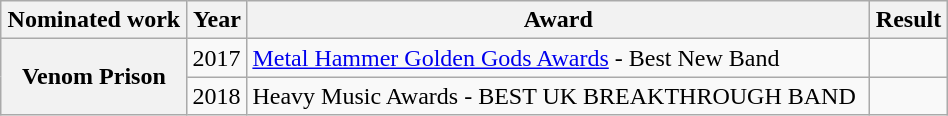<table class="wikitable plainrowheaders" style="width:50%;">
<tr>
<th>Nominated work</th>
<th>Year</th>
<th>Award</th>
<th>Result</th>
</tr>
<tr>
<th rowspan="2" scope="row">Venom Prison</th>
<td rowspan="1">2017</td>
<td><a href='#'>Metal Hammer Golden Gods Awards</a> - Best New Band</td>
<td></td>
</tr>
<tr>
<td rowspan="1">2018</td>
<td>Heavy Music Awards - BEST UK BREAKTHROUGH BAND</td>
<td></td>
</tr>
</table>
